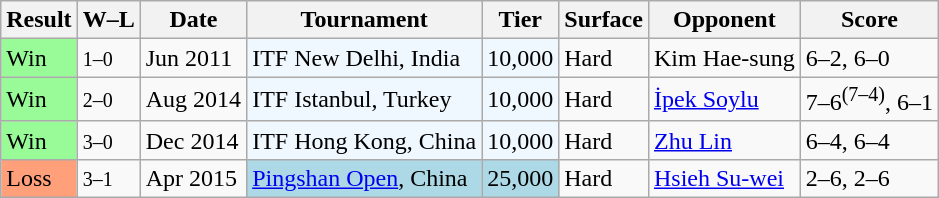<table class="sortable wikitable">
<tr>
<th>Result</th>
<th class="unsortable">W–L</th>
<th>Date</th>
<th>Tournament</th>
<th>Tier</th>
<th>Surface</th>
<th>Opponent</th>
<th class="unsortable">Score</th>
</tr>
<tr>
<td style="background:#98fb98;">Win</td>
<td><small>1–0</small></td>
<td>Jun 2011</td>
<td style="background:#f0f8ff;">ITF New Delhi, India</td>
<td style="background:#f0f8ff;">10,000</td>
<td>Hard</td>
<td> Kim Hae-sung</td>
<td>6–2, 6–0</td>
</tr>
<tr>
<td style="background:#98fb98;">Win</td>
<td><small>2–0</small></td>
<td>Aug 2014</td>
<td style="background:#f0f8ff;">ITF Istanbul, Turkey</td>
<td style="background:#f0f8ff;">10,000</td>
<td>Hard</td>
<td> <a href='#'>İpek Soylu</a></td>
<td>7–6<sup>(7–4)</sup>, 6–1</td>
</tr>
<tr>
<td style="background:#98fb98;">Win</td>
<td><small>3–0</small></td>
<td>Dec 2014</td>
<td style="background:#f0f8ff;">ITF Hong Kong, China</td>
<td style="background:#f0f8ff;">10,000</td>
<td>Hard</td>
<td> <a href='#'>Zhu Lin</a></td>
<td>6–4, 6–4</td>
</tr>
<tr>
<td style="background:#ffa07a;">Loss</td>
<td><small>3–1</small></td>
<td>Apr 2015</td>
<td style="background:lightblue;"><a href='#'>Pingshan Open</a>, China</td>
<td style="background:lightblue;">25,000</td>
<td>Hard</td>
<td> <a href='#'>Hsieh Su-wei</a></td>
<td>2–6, 2–6</td>
</tr>
</table>
